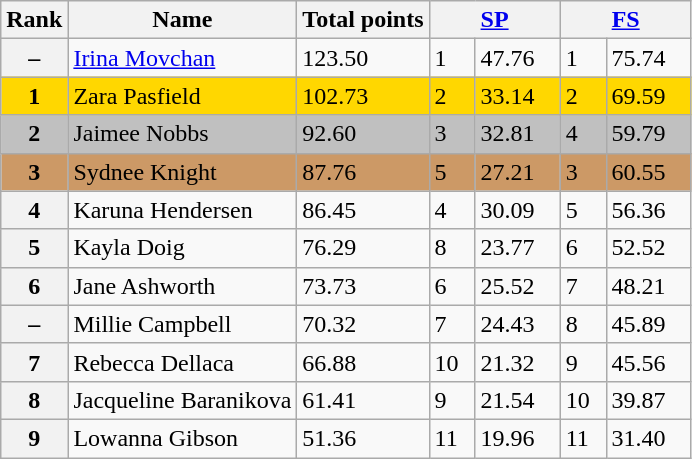<table class="wikitable sortable">
<tr>
<th>Rank</th>
<th>Name</th>
<th>Total points</th>
<th colspan="2" width="80px"><a href='#'>SP</a></th>
<th colspan="2" width="80px"><a href='#'>FS</a></th>
</tr>
<tr>
<th>–</th>
<td> <a href='#'>Irina Movchan</a></td>
<td>123.50</td>
<td>1</td>
<td>47.76</td>
<td>1</td>
<td>75.74</td>
</tr>
<tr bgcolor="gold">
<td align="center"><strong>1</strong></td>
<td>Zara Pasfield</td>
<td>102.73</td>
<td>2</td>
<td>33.14</td>
<td>2</td>
<td>69.59</td>
</tr>
<tr bgcolor="silver">
<td align="center"><strong>2</strong></td>
<td>Jaimee Nobbs</td>
<td>92.60</td>
<td>3</td>
<td>32.81</td>
<td>4</td>
<td>59.79</td>
</tr>
<tr bgcolor="cc9966">
<td align="center"><strong>3</strong></td>
<td>Sydnee Knight</td>
<td>87.76</td>
<td>5</td>
<td>27.21</td>
<td>3</td>
<td>60.55</td>
</tr>
<tr>
<th>4</th>
<td>Karuna Hendersen</td>
<td>86.45</td>
<td>4</td>
<td>30.09</td>
<td>5</td>
<td>56.36</td>
</tr>
<tr>
<th>5</th>
<td>Kayla Doig</td>
<td>76.29</td>
<td>8</td>
<td>23.77</td>
<td>6</td>
<td>52.52</td>
</tr>
<tr>
<th>6</th>
<td>Jane Ashworth</td>
<td>73.73</td>
<td>6</td>
<td>25.52</td>
<td>7</td>
<td>48.21</td>
</tr>
<tr>
<th>–</th>
<td> Millie Campbell</td>
<td>70.32</td>
<td>7</td>
<td>24.43</td>
<td>8</td>
<td>45.89</td>
</tr>
<tr>
<th>7</th>
<td>Rebecca Dellaca</td>
<td>66.88</td>
<td>10</td>
<td>21.32</td>
<td>9</td>
<td>45.56</td>
</tr>
<tr>
<th>8</th>
<td>Jacqueline Baranikova</td>
<td>61.41</td>
<td>9</td>
<td>21.54</td>
<td>10</td>
<td>39.87</td>
</tr>
<tr>
<th>9</th>
<td>Lowanna Gibson</td>
<td>51.36</td>
<td>11</td>
<td>19.96</td>
<td>11</td>
<td>31.40</td>
</tr>
</table>
